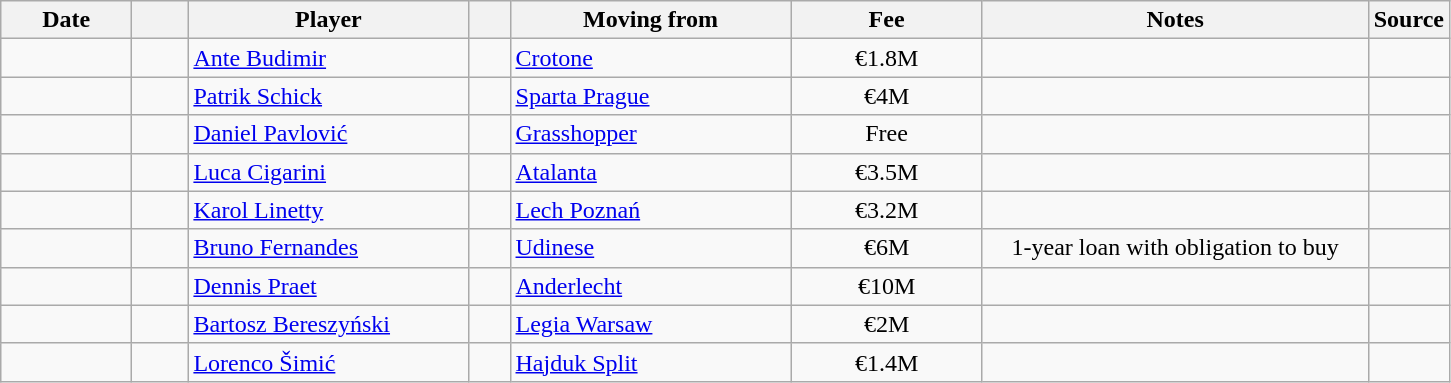<table class="wikitable sortable">
<tr>
<th style="width:80px;">Date</th>
<th style="width:30px;"></th>
<th style="width:180px;">Player</th>
<th style="width:20px;"></th>
<th style="width:180px;">Moving from</th>
<th style="width:120px;" class="unsortable">Fee</th>
<th style="width:250px;" class="unsortable">Notes</th>
<th style="width:20px;">Source</th>
</tr>
<tr>
<td></td>
<td align=center></td>
<td> <a href='#'>Ante Budimir</a></td>
<td align=center></td>
<td> <a href='#'>Crotone</a></td>
<td align=center>€1.8M</td>
<td align=center></td>
<td></td>
</tr>
<tr>
<td></td>
<td align=center></td>
<td> <a href='#'>Patrik Schick</a></td>
<td align=center></td>
<td> <a href='#'>Sparta Prague</a></td>
<td align=center>€4M</td>
<td align=center></td>
<td></td>
</tr>
<tr>
<td></td>
<td align=center></td>
<td> <a href='#'>Daniel Pavlović</a></td>
<td align=center></td>
<td> <a href='#'>Grasshopper</a></td>
<td align=center>Free</td>
<td align=center></td>
<td></td>
</tr>
<tr>
<td></td>
<td align=center></td>
<td> <a href='#'>Luca Cigarini</a></td>
<td align=center></td>
<td> <a href='#'>Atalanta</a></td>
<td align=center>€3.5M</td>
<td align=center></td>
<td></td>
</tr>
<tr>
<td></td>
<td align=center></td>
<td> <a href='#'>Karol Linetty</a></td>
<td align=center></td>
<td> <a href='#'>Lech Poznań</a></td>
<td align=center>€3.2M</td>
<td align=center></td>
<td></td>
</tr>
<tr>
<td></td>
<td align=center></td>
<td> <a href='#'>Bruno Fernandes</a></td>
<td align=center></td>
<td> <a href='#'>Udinese</a></td>
<td align=center>€6M</td>
<td align=center>1-year loan with obligation to buy</td>
<td></td>
</tr>
<tr>
<td></td>
<td align=center></td>
<td> <a href='#'>Dennis Praet</a></td>
<td align=center></td>
<td> <a href='#'>Anderlecht</a></td>
<td align=center>€10M</td>
<td align=center></td>
<td></td>
</tr>
<tr>
<td></td>
<td align=center></td>
<td> <a href='#'>Bartosz Bereszyński</a></td>
<td align=center></td>
<td> <a href='#'>Legia Warsaw</a></td>
<td align=center>€2M</td>
<td align=center></td>
<td></td>
</tr>
<tr>
<td></td>
<td align=center></td>
<td> <a href='#'>Lorenco Šimić</a></td>
<td align=center></td>
<td> <a href='#'>Hajduk Split</a></td>
<td align=center>€1.4M</td>
<td align=center></td>
<td></td>
</tr>
</table>
